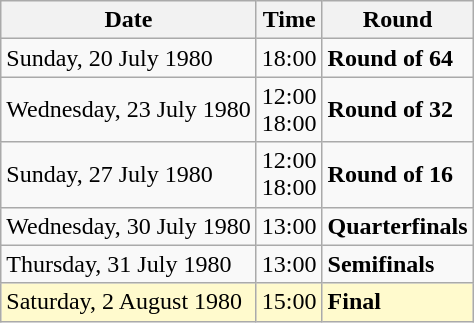<table class="wikitable">
<tr>
<th>Date</th>
<th>Time</th>
<th>Round</th>
</tr>
<tr>
<td>Sunday, 20 July 1980</td>
<td>18:00</td>
<td><strong>Round of 64</strong></td>
</tr>
<tr>
<td>Wednesday, 23 July 1980</td>
<td>12:00<br>18:00</td>
<td><strong>Round of 32</strong></td>
</tr>
<tr>
<td>Sunday, 27 July 1980</td>
<td>12:00<br>18:00</td>
<td><strong>Round of 16</strong></td>
</tr>
<tr>
<td>Wednesday, 30 July 1980</td>
<td>13:00</td>
<td><strong>Quarterfinals</strong></td>
</tr>
<tr>
<td>Thursday, 31 July 1980</td>
<td>13:00</td>
<td><strong>Semifinals</strong></td>
</tr>
<tr style=background:lemonchiffon>
<td>Saturday, 2 August 1980</td>
<td>15:00</td>
<td><strong>Final</strong></td>
</tr>
</table>
